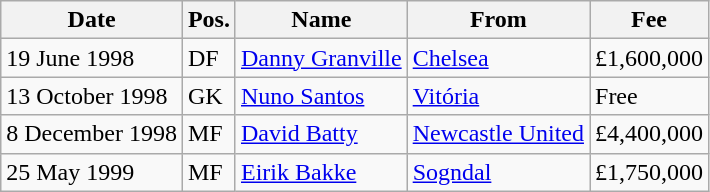<table class="wikitable">
<tr>
<th>Date</th>
<th>Pos.</th>
<th>Name</th>
<th>From</th>
<th>Fee</th>
</tr>
<tr>
<td>19 June 1998</td>
<td>DF</td>
<td> <a href='#'>Danny Granville</a></td>
<td> <a href='#'>Chelsea</a></td>
<td>£1,600,000</td>
</tr>
<tr>
<td>13 October 1998</td>
<td>GK</td>
<td> <a href='#'>Nuno Santos</a></td>
<td> <a href='#'>Vitória</a></td>
<td>Free</td>
</tr>
<tr>
<td>8 December 1998</td>
<td>MF</td>
<td> <a href='#'>David Batty</a></td>
<td> <a href='#'>Newcastle United</a></td>
<td>£4,400,000</td>
</tr>
<tr>
<td>25 May 1999</td>
<td>MF</td>
<td> <a href='#'>Eirik Bakke</a></td>
<td> <a href='#'>Sogndal</a></td>
<td>£1,750,000</td>
</tr>
</table>
